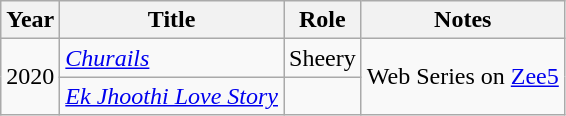<table class="wikitable sortable">
<tr>
<th>Year</th>
<th>Title</th>
<th>Role</th>
<th>Notes</th>
</tr>
<tr>
<td rowspan="2">2020</td>
<td><em><a href='#'>Churails</a></em></td>
<td>Sheery</td>
<td rowspan="2">Web Series on <a href='#'>Zee5</a></td>
</tr>
<tr>
<td><em><a href='#'>Ek Jhoothi Love Story</a></em></td>
<td></td>
</tr>
</table>
